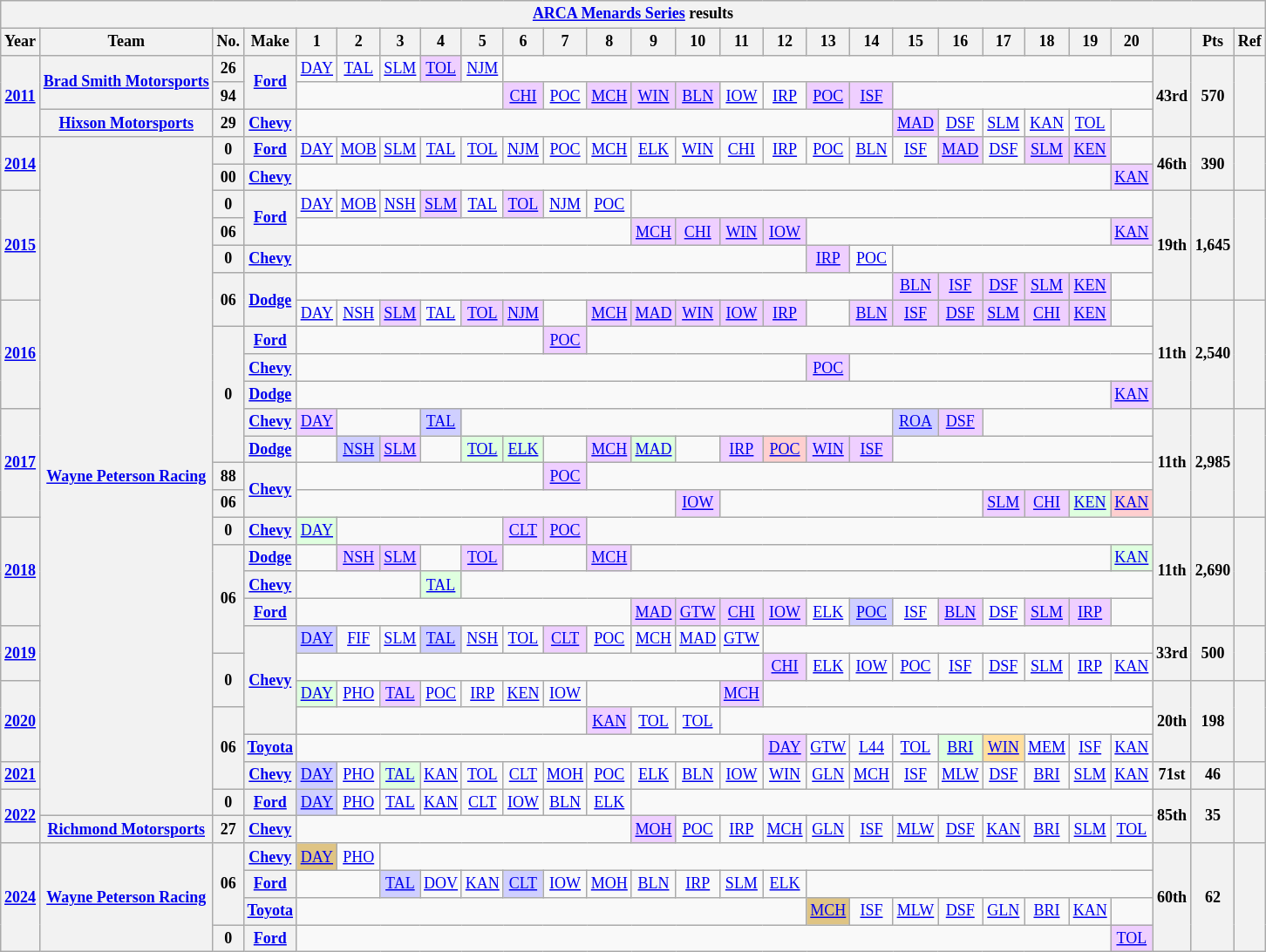<table class="wikitable" style="text-align:center; font-size:75%">
<tr>
<th colspan="40"><a href='#'>ARCA Menards Series</a> results</th>
</tr>
<tr>
<th>Year</th>
<th>Team</th>
<th>No.</th>
<th>Make</th>
<th>1</th>
<th>2</th>
<th>3</th>
<th>4</th>
<th>5</th>
<th>6</th>
<th>7</th>
<th>8</th>
<th>9</th>
<th>10</th>
<th>11</th>
<th>12</th>
<th>13</th>
<th>14</th>
<th>15</th>
<th>16</th>
<th>17</th>
<th>18</th>
<th>19</th>
<th>20</th>
<th></th>
<th>Pts</th>
<th>Ref</th>
</tr>
<tr>
<th rowspan=3><a href='#'>2011</a></th>
<th rowspan=2><a href='#'>Brad Smith Motorsports</a></th>
<th>26</th>
<th rowspan=2><a href='#'>Ford</a></th>
<td><a href='#'>DAY</a></td>
<td><a href='#'>TAL</a></td>
<td><a href='#'>SLM</a></td>
<td style="background:#EFCFFF;"><a href='#'>TOL</a><br></td>
<td><a href='#'>NJM</a></td>
<td colspan=15></td>
<th rowspan=3>43rd</th>
<th rowspan=3>570</th>
<th rowspan=3></th>
</tr>
<tr>
<th>94</th>
<td colspan=5></td>
<td style="background:#EFCFFF;"><a href='#'>CHI</a><br></td>
<td><a href='#'>POC</a></td>
<td style="background:#EFCFFF;"><a href='#'>MCH</a><br></td>
<td style="background:#EFCFFF;"><a href='#'>WIN</a><br></td>
<td style="background:#EFCFFF;"><a href='#'>BLN</a><br></td>
<td><a href='#'>IOW</a></td>
<td><a href='#'>IRP</a></td>
<td style="background:#EFCFFF;"><a href='#'>POC</a><br></td>
<td style="background:#EFCFFF;"><a href='#'>ISF</a><br></td>
<td colspan=6></td>
</tr>
<tr>
<th><a href='#'>Hixson Motorsports</a></th>
<th>29</th>
<th><a href='#'>Chevy</a></th>
<td colspan=14></td>
<td style="background:#EFCFFF;"><a href='#'>MAD</a><br></td>
<td><a href='#'>DSF</a></td>
<td><a href='#'>SLM</a></td>
<td><a href='#'>KAN</a></td>
<td><a href='#'>TOL</a></td>
<td></td>
</tr>
<tr>
<th rowspan=2><a href='#'>2014</a></th>
<th rowspan=25><a href='#'>Wayne Peterson Racing</a></th>
<th>0</th>
<th><a href='#'>Ford</a></th>
<td><a href='#'>DAY</a></td>
<td><a href='#'>MOB</a></td>
<td><a href='#'>SLM</a></td>
<td><a href='#'>TAL</a></td>
<td><a href='#'>TOL</a></td>
<td><a href='#'>NJM</a></td>
<td><a href='#'>POC</a></td>
<td><a href='#'>MCH</a></td>
<td><a href='#'>ELK</a></td>
<td><a href='#'>WIN</a></td>
<td><a href='#'>CHI</a></td>
<td><a href='#'>IRP</a></td>
<td><a href='#'>POC</a></td>
<td><a href='#'>BLN</a></td>
<td><a href='#'>ISF</a></td>
<td style="background:#EFCFFF;"><a href='#'>MAD</a><br></td>
<td><a href='#'>DSF</a></td>
<td style="background:#EFCFFF;"><a href='#'>SLM</a><br></td>
<td style="background:#EFCFFF;"><a href='#'>KEN</a><br></td>
<td></td>
<th rowspan=2>46th</th>
<th rowspan=2>390</th>
<th rowspan=2></th>
</tr>
<tr>
<th>00</th>
<th><a href='#'>Chevy</a></th>
<td colspan=19></td>
<td style="background:#EFCFFF;"><a href='#'>KAN</a><br></td>
</tr>
<tr>
<th rowspan=4><a href='#'>2015</a></th>
<th>0</th>
<th rowspan=2><a href='#'>Ford</a></th>
<td><a href='#'>DAY</a></td>
<td><a href='#'>MOB</a></td>
<td><a href='#'>NSH</a></td>
<td style="background:#EFCFFF;"><a href='#'>SLM</a><br></td>
<td><a href='#'>TAL</a></td>
<td style="background:#EFCFFF;"><a href='#'>TOL</a><br></td>
<td><a href='#'>NJM</a></td>
<td><a href='#'>POC</a></td>
<td colspan=12></td>
<th rowspan=4>19th</th>
<th rowspan=4>1,645</th>
<th rowspan=4></th>
</tr>
<tr>
<th>06</th>
<td colspan=8></td>
<td style="background:#EFCFFF;"><a href='#'>MCH</a><br></td>
<td style="background:#EFCFFF;"><a href='#'>CHI</a><br></td>
<td style="background:#EFCFFF;"><a href='#'>WIN</a><br></td>
<td style="background:#EFCFFF;"><a href='#'>IOW</a><br></td>
<td colspan=7></td>
<td style="background:#EFCFFF;"><a href='#'>KAN</a><br></td>
</tr>
<tr>
<th>0</th>
<th><a href='#'>Chevy</a></th>
<td colspan=12></td>
<td style="background:#EFCFFF;"><a href='#'>IRP</a><br></td>
<td><a href='#'>POC</a></td>
<td colspan=6></td>
</tr>
<tr>
<th rowspan=2>06</th>
<th rowspan=2><a href='#'>Dodge</a></th>
<td colspan=14></td>
<td style="background:#EFCFFF;"><a href='#'>BLN</a><br></td>
<td style="background:#EFCFFF;"><a href='#'>ISF</a><br></td>
<td style="background:#EFCFFF;"><a href='#'>DSF</a><br></td>
<td style="background:#EFCFFF;"><a href='#'>SLM</a><br></td>
<td style="background:#EFCFFF;"><a href='#'>KEN</a><br></td>
<td></td>
</tr>
<tr>
<th rowspan=4><a href='#'>2016</a></th>
<td><a href='#'>DAY</a></td>
<td><a href='#'>NSH</a></td>
<td style="background:#EFCFFF;"><a href='#'>SLM</a><br></td>
<td><a href='#'>TAL</a></td>
<td style="background:#EFCFFF;"><a href='#'>TOL</a><br></td>
<td style="background:#EFCFFF;"><a href='#'>NJM</a><br></td>
<td></td>
<td style="background:#EFCFFF;"><a href='#'>MCH</a><br></td>
<td style="background:#EFCFFF;"><a href='#'>MAD</a><br></td>
<td style="background:#EFCFFF;"><a href='#'>WIN</a><br></td>
<td style="background:#EFCFFF;"><a href='#'>IOW</a><br></td>
<td style="background:#EFCFFF;"><a href='#'>IRP</a><br></td>
<td></td>
<td style="background:#EFCFFF;"><a href='#'>BLN</a><br></td>
<td style="background:#EFCFFF;"><a href='#'>ISF</a><br></td>
<td style="background:#EFCFFF;"><a href='#'>DSF</a><br></td>
<td style="background:#EFCFFF;"><a href='#'>SLM</a><br></td>
<td style="background:#EFCFFF;"><a href='#'>CHI</a><br></td>
<td style="background:#EFCFFF;"><a href='#'>KEN</a><br></td>
<td></td>
<th rowspan=4>11th</th>
<th rowspan=4>2,540</th>
<th rowspan=4></th>
</tr>
<tr>
<th rowspan=5>0</th>
<th><a href='#'>Ford</a></th>
<td colspan=6></td>
<td style="background:#EFCFFF;"><a href='#'>POC</a><br></td>
<td colspan=13></td>
</tr>
<tr>
<th><a href='#'>Chevy</a></th>
<td colspan=12></td>
<td style="background:#EFCFFF;"><a href='#'>POC</a><br></td>
<td colspan=7></td>
</tr>
<tr>
<th><a href='#'>Dodge</a></th>
<td colspan=19></td>
<td style="background:#EFCFFF;"><a href='#'>KAN</a><br></td>
</tr>
<tr>
<th rowspan=4><a href='#'>2017</a></th>
<th><a href='#'>Chevy</a></th>
<td style="background:#EFCFFF;"><a href='#'>DAY</a><br></td>
<td colspan=2></td>
<td style="background:#CFCFFF;"><a href='#'>TAL</a><br></td>
<td colspan=10></td>
<td style="background:#CFCFFF;"><a href='#'>ROA</a><br></td>
<td style="background:#EFCFFF;"><a href='#'>DSF</a><br></td>
<td colspan=4></td>
<th rowspan=4>11th</th>
<th rowspan=4>2,985</th>
<th rowspan=4></th>
</tr>
<tr>
<th><a href='#'>Dodge</a></th>
<td></td>
<td style="background:#CFCFFF;"><a href='#'>NSH</a><br></td>
<td style="background:#EFCFFF;"><a href='#'>SLM</a><br></td>
<td></td>
<td style="background:#DFFFDF;"><a href='#'>TOL</a><br></td>
<td style="background:#DFFFDF;"><a href='#'>ELK</a><br></td>
<td></td>
<td style="background:#EFCFFF;"><a href='#'>MCH</a><br></td>
<td style="background:#DFFFDF;"><a href='#'>MAD</a><br></td>
<td></td>
<td style="background:#EFCFFF;"><a href='#'>IRP</a><br></td>
<td style="background:#FFCFCF;"><a href='#'>POC</a><br></td>
<td style="background:#EFCFFF;"><a href='#'>WIN</a><br></td>
<td style="background:#EFCFFF;"><a href='#'>ISF</a><br></td>
<td colspan=6></td>
</tr>
<tr>
<th>88</th>
<th rowspan=2><a href='#'>Chevy</a></th>
<td colspan=6></td>
<td style="background:#EFCFFF;"><a href='#'>POC</a><br></td>
<td colspan=13></td>
</tr>
<tr>
<th>06</th>
<td colspan=9></td>
<td style="background:#EFCFFF;"><a href='#'>IOW</a><br></td>
<td colspan=6></td>
<td style="background:#EFCFFF;"><a href='#'>SLM</a><br></td>
<td style="background:#EFCFFF;"><a href='#'>CHI</a><br></td>
<td style="background:#DFFFDF;"><a href='#'>KEN</a><br></td>
<td style="background:#FFCFCF;"><a href='#'>KAN</a><br></td>
</tr>
<tr>
<th rowspan=4><a href='#'>2018</a></th>
<th>0</th>
<th><a href='#'>Chevy</a></th>
<td style="background:#DFFFDF;"><a href='#'>DAY</a><br></td>
<td colspan=4></td>
<td style="background:#EFCFFF;"><a href='#'>CLT</a><br></td>
<td style="background:#EFCFFF;"><a href='#'>POC</a><br></td>
<td colspan=13></td>
<th rowspan=4>11th</th>
<th rowspan=4>2,690</th>
<th rowspan=4></th>
</tr>
<tr>
<th rowspan=4>06</th>
<th><a href='#'>Dodge</a></th>
<td></td>
<td style="background:#EFCFFF;"><a href='#'>NSH</a><br></td>
<td style="background:#EFCFFF;"><a href='#'>SLM</a><br></td>
<td></td>
<td style="background:#EFCFFF;"><a href='#'>TOL</a><br></td>
<td colspan=2></td>
<td style="background:#EFCFFF;"><a href='#'>MCH</a><br></td>
<td colspan=11></td>
<td style="background:#DFFFDF;"><a href='#'>KAN</a><br></td>
</tr>
<tr>
<th><a href='#'>Chevy</a></th>
<td colspan=3></td>
<td style="background:#DFFFDF;"><a href='#'>TAL</a><br></td>
<td colspan=16></td>
</tr>
<tr>
<th><a href='#'>Ford</a></th>
<td colspan=8></td>
<td style="background:#EFCFFF;"><a href='#'>MAD</a><br></td>
<td style="background:#EFCFFF;"><a href='#'>GTW</a><br></td>
<td style="background:#EFCFFF;"><a href='#'>CHI</a><br></td>
<td style="background:#EFCFFF;"><a href='#'>IOW</a><br></td>
<td><a href='#'>ELK</a></td>
<td style="background:#CFCFFF;"><a href='#'>POC</a><br></td>
<td><a href='#'>ISF</a></td>
<td style="background:#EFCFFF;"><a href='#'>BLN</a><br></td>
<td><a href='#'>DSF</a></td>
<td style="background:#EFCFFF;"><a href='#'>SLM</a><br></td>
<td style="background:#EFCFFF;"><a href='#'>IRP</a><br></td>
<td></td>
</tr>
<tr>
<th rowspan=2><a href='#'>2019</a></th>
<th rowspan=4><a href='#'>Chevy</a></th>
<td style="background:#CFCFFF;"><a href='#'>DAY</a><br></td>
<td><a href='#'>FIF</a></td>
<td><a href='#'>SLM</a></td>
<td style="background:#CFCFFF;"><a href='#'>TAL</a><br></td>
<td><a href='#'>NSH</a></td>
<td><a href='#'>TOL</a></td>
<td style="background:#EFCFFF;"><a href='#'>CLT</a><br></td>
<td><a href='#'>POC</a></td>
<td><a href='#'>MCH</a></td>
<td><a href='#'>MAD</a></td>
<td><a href='#'>GTW</a></td>
<td colspan=9></td>
<th rowspan=2>33rd</th>
<th rowspan=2>500</th>
<th rowspan=2></th>
</tr>
<tr>
<th rowspan=2>0</th>
<td colspan=11></td>
<td style="background:#EFCFFF;"><a href='#'>CHI</a><br></td>
<td><a href='#'>ELK</a></td>
<td><a href='#'>IOW</a></td>
<td><a href='#'>POC</a></td>
<td><a href='#'>ISF</a></td>
<td><a href='#'>DSF</a></td>
<td><a href='#'>SLM</a></td>
<td><a href='#'>IRP</a></td>
<td><a href='#'>KAN</a></td>
</tr>
<tr>
<th rowspan=3><a href='#'>2020</a></th>
<td style="background:#DFFFDF;"><a href='#'>DAY</a><br></td>
<td><a href='#'>PHO</a></td>
<td style="background:#EFCFFF;"><a href='#'>TAL</a><br></td>
<td><a href='#'>POC</a></td>
<td><a href='#'>IRP</a></td>
<td><a href='#'>KEN</a></td>
<td><a href='#'>IOW</a></td>
<td colspan=3></td>
<td style="background:#EFCFFF;"><a href='#'>MCH</a><br></td>
<td colspan=9></td>
<th rowspan=3>20th</th>
<th rowspan=3>198</th>
<th rowspan=3></th>
</tr>
<tr>
<th rowspan=3>06</th>
<td colspan=7></td>
<td style="background:#EFCFFF;"><a href='#'>KAN</a><br></td>
<td><a href='#'>TOL</a></td>
<td><a href='#'>TOL</a></td>
<td colspan=10></td>
</tr>
<tr>
<th><a href='#'>Toyota</a></th>
<td colspan=11></td>
<td style="background:#EFCFFF;"><a href='#'>DAY</a><br></td>
<td><a href='#'>GTW</a></td>
<td><a href='#'>L44</a></td>
<td><a href='#'>TOL</a></td>
<td style="background:#DFFFDF;"><a href='#'>BRI</a><br></td>
<td style="background:#FFDF9F;"><a href='#'>WIN</a><br></td>
<td><a href='#'>MEM</a></td>
<td><a href='#'>ISF</a></td>
<td><a href='#'>KAN</a></td>
</tr>
<tr>
<th><a href='#'>2021</a></th>
<th><a href='#'>Chevy</a></th>
<td style="background:#CFCFFF;"><a href='#'>DAY</a><br></td>
<td><a href='#'>PHO</a></td>
<td style="background:#DFFFDF;"><a href='#'>TAL</a><br></td>
<td><a href='#'>KAN</a></td>
<td><a href='#'>TOL</a></td>
<td><a href='#'>CLT</a></td>
<td><a href='#'>MOH</a></td>
<td><a href='#'>POC</a></td>
<td><a href='#'>ELK</a></td>
<td><a href='#'>BLN</a></td>
<td><a href='#'>IOW</a></td>
<td><a href='#'>WIN</a></td>
<td><a href='#'>GLN</a></td>
<td><a href='#'>MCH</a></td>
<td><a href='#'>ISF</a></td>
<td><a href='#'>MLW</a></td>
<td><a href='#'>DSF</a></td>
<td><a href='#'>BRI</a></td>
<td><a href='#'>SLM</a></td>
<td><a href='#'>KAN</a></td>
<th>71st</th>
<th>46</th>
<th></th>
</tr>
<tr>
<th rowspan=2><a href='#'>2022</a></th>
<th>0</th>
<th><a href='#'>Ford</a></th>
<td style="background:#CFCFFF;"><a href='#'>DAY</a><br></td>
<td><a href='#'>PHO</a></td>
<td><a href='#'>TAL</a></td>
<td><a href='#'>KAN</a></td>
<td><a href='#'>CLT</a></td>
<td><a href='#'>IOW</a></td>
<td><a href='#'>BLN</a></td>
<td><a href='#'>ELK</a></td>
<td colspan=12></td>
<th rowspan=2>85th</th>
<th rowspan=2>35</th>
<th rowspan=2></th>
</tr>
<tr>
<th><a href='#'>Richmond Motorsports</a></th>
<th>27</th>
<th><a href='#'>Chevy</a></th>
<td colspan=8></td>
<td style="background:#EFCFFF;"><a href='#'>MOH</a><br></td>
<td><a href='#'>POC</a></td>
<td><a href='#'>IRP</a></td>
<td><a href='#'>MCH</a></td>
<td><a href='#'>GLN</a></td>
<td><a href='#'>ISF</a></td>
<td><a href='#'>MLW</a></td>
<td><a href='#'>DSF</a></td>
<td><a href='#'>KAN</a></td>
<td><a href='#'>BRI</a></td>
<td><a href='#'>SLM</a></td>
<td><a href='#'>TOL</a></td>
</tr>
<tr>
<th rowspan=4><a href='#'>2024</a></th>
<th rowspan=4><a href='#'>Wayne Peterson Racing</a></th>
<th rowspan=3>06</th>
<th><a href='#'>Chevy</a></th>
<td style="background:#DFC484;"><a href='#'>DAY</a><br></td>
<td><a href='#'>PHO</a></td>
<td colspan=18></td>
<th rowspan=4>60th</th>
<th rowspan=4>62</th>
<th rowspan=4></th>
</tr>
<tr>
<th><a href='#'>Ford</a></th>
<td colspan=2></td>
<td style="background:#CFCFFF;"><a href='#'>TAL</a><br></td>
<td><a href='#'>DOV</a></td>
<td><a href='#'>KAN</a></td>
<td style="background:#CFCFFF;"><a href='#'>CLT</a><br></td>
<td><a href='#'>IOW</a></td>
<td><a href='#'>MOH</a></td>
<td><a href='#'>BLN</a></td>
<td><a href='#'>IRP</a></td>
<td><a href='#'>SLM</a></td>
<td><a href='#'>ELK</a></td>
<td colspan=8></td>
</tr>
<tr>
<th><a href='#'>Toyota</a></th>
<td colspan=12></td>
<td style="background:#DFC484;"><a href='#'>MCH</a><br></td>
<td><a href='#'>ISF</a></td>
<td><a href='#'>MLW</a></td>
<td><a href='#'>DSF</a></td>
<td><a href='#'>GLN</a></td>
<td><a href='#'>BRI</a></td>
<td><a href='#'>KAN</a></td>
<td></td>
</tr>
<tr>
<th>0</th>
<th><a href='#'>Ford</a></th>
<td colspan=19></td>
<td style="background:#EFCFFF;"><a href='#'>TOL</a><br></td>
</tr>
</table>
